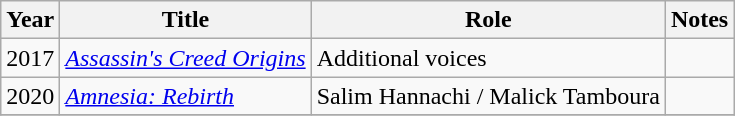<table class="wikitable">
<tr>
<th>Year</th>
<th>Title</th>
<th>Role</th>
<th>Notes</th>
</tr>
<tr>
<td>2017</td>
<td><em><a href='#'>Assassin's Creed Origins</a></em></td>
<td>Additional voices</td>
<td></td>
</tr>
<tr>
<td>2020</td>
<td><em><a href='#'>Amnesia: Rebirth</a></em></td>
<td>Salim Hannachi / Malick Tamboura</td>
<td></td>
</tr>
<tr>
</tr>
</table>
